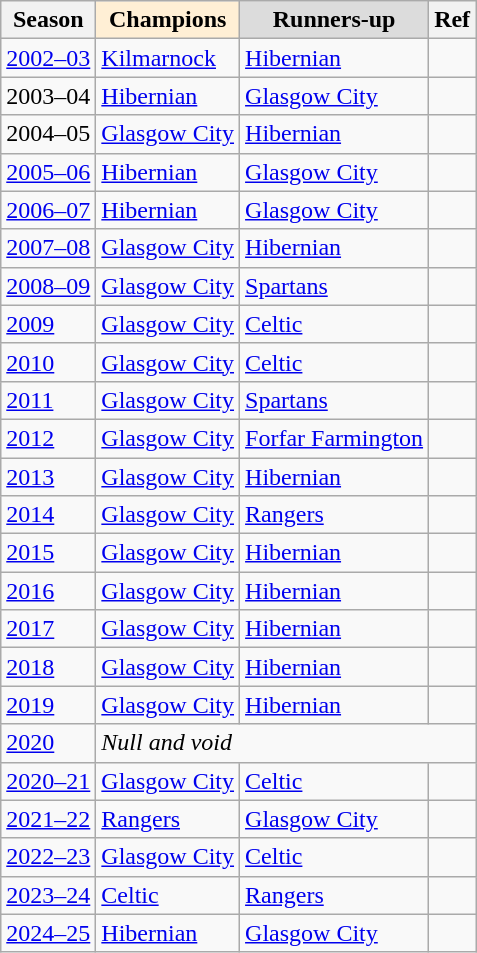<table class="wikitable">
<tr>
<th>Season</th>
<th style="background-color: PapayaWhip">Champions</th>
<th style="background-color: Gainsboro">Runners-up</th>
<th>Ref</th>
</tr>
<tr>
<td><a href='#'>2002–03</a></td>
<td><a href='#'>Kilmarnock</a></td>
<td><a href='#'>Hibernian</a></td>
<td></td>
</tr>
<tr>
<td>2003–04</td>
<td><a href='#'>Hibernian</a></td>
<td><a href='#'>Glasgow City</a></td>
<td></td>
</tr>
<tr>
<td>2004–05</td>
<td><a href='#'>Glasgow City</a></td>
<td><a href='#'>Hibernian</a></td>
<td></td>
</tr>
<tr>
<td><a href='#'>2005–06</a></td>
<td><a href='#'>Hibernian</a></td>
<td><a href='#'>Glasgow City</a></td>
<td></td>
</tr>
<tr>
<td><a href='#'>2006–07</a></td>
<td><a href='#'>Hibernian</a></td>
<td><a href='#'>Glasgow City</a></td>
<td></td>
</tr>
<tr>
<td><a href='#'>2007–08</a></td>
<td><a href='#'>Glasgow City</a></td>
<td><a href='#'>Hibernian</a></td>
<td></td>
</tr>
<tr>
<td><a href='#'>2008–09</a></td>
<td><a href='#'>Glasgow City</a></td>
<td><a href='#'>Spartans</a></td>
<td> </td>
</tr>
<tr>
<td><a href='#'>2009</a></td>
<td><a href='#'>Glasgow City</a></td>
<td><a href='#'>Celtic</a></td>
<td></td>
</tr>
<tr>
<td><a href='#'>2010</a></td>
<td><a href='#'>Glasgow City</a></td>
<td><a href='#'>Celtic</a></td>
<td></td>
</tr>
<tr>
<td><a href='#'>2011</a></td>
<td><a href='#'>Glasgow City</a></td>
<td><a href='#'>Spartans</a></td>
<td></td>
</tr>
<tr>
<td><a href='#'>2012</a></td>
<td><a href='#'>Glasgow City</a></td>
<td><a href='#'>Forfar Farmington</a></td>
<td></td>
</tr>
<tr>
<td><a href='#'>2013</a></td>
<td><a href='#'>Glasgow City</a></td>
<td><a href='#'>Hibernian</a></td>
<td></td>
</tr>
<tr>
<td><a href='#'>2014</a></td>
<td><a href='#'>Glasgow City</a></td>
<td><a href='#'>Rangers</a></td>
<td></td>
</tr>
<tr>
<td><a href='#'>2015</a></td>
<td><a href='#'>Glasgow City</a></td>
<td><a href='#'>Hibernian</a></td>
<td></td>
</tr>
<tr>
<td><a href='#'>2016</a></td>
<td><a href='#'>Glasgow City</a></td>
<td><a href='#'>Hibernian</a></td>
<td></td>
</tr>
<tr>
<td><a href='#'>2017</a></td>
<td><a href='#'>Glasgow City</a></td>
<td><a href='#'>Hibernian</a></td>
<td></td>
</tr>
<tr>
<td><a href='#'>2018</a></td>
<td><a href='#'>Glasgow City</a></td>
<td><a href='#'>Hibernian</a></td>
<td></td>
</tr>
<tr>
<td><a href='#'>2019</a></td>
<td><a href='#'>Glasgow City</a></td>
<td><a href='#'>Hibernian</a></td>
<td></td>
</tr>
<tr>
<td><a href='#'>2020</a></td>
<td colspan=3><em>Null and void</em></td>
</tr>
<tr>
<td><a href='#'>2020–21</a></td>
<td><a href='#'>Glasgow City</a></td>
<td><a href='#'>Celtic</a></td>
<td></td>
</tr>
<tr>
<td><a href='#'>2021–22</a></td>
<td><a href='#'>Rangers</a></td>
<td><a href='#'>Glasgow City</a></td>
<td></td>
</tr>
<tr>
<td><a href='#'>2022–23</a></td>
<td><a href='#'>Glasgow City</a></td>
<td><a href='#'>Celtic</a></td>
<td></td>
</tr>
<tr>
<td><a href='#'>2023–24</a></td>
<td><a href='#'>Celtic</a></td>
<td><a href='#'>Rangers</a></td>
<td></td>
</tr>
<tr>
<td><a href='#'>2024–25</a></td>
<td><a href='#'>Hibernian</a></td>
<td><a href='#'>Glasgow City</a></td>
</tr>
</table>
